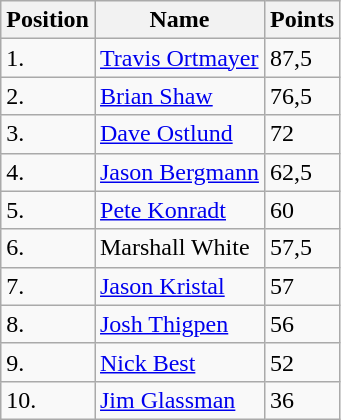<table class="wikitable">
<tr>
<th>Position</th>
<th>Name</th>
<th>Points</th>
</tr>
<tr>
<td>1.</td>
<td><a href='#'>Travis Ortmayer</a></td>
<td>87,5</td>
</tr>
<tr>
<td>2.</td>
<td><a href='#'>Brian Shaw</a></td>
<td>76,5</td>
</tr>
<tr>
<td>3.</td>
<td><a href='#'>Dave Ostlund</a></td>
<td>72</td>
</tr>
<tr>
<td>4.</td>
<td><a href='#'>Jason Bergmann</a></td>
<td>62,5</td>
</tr>
<tr>
<td>5.</td>
<td><a href='#'>Pete Konradt</a></td>
<td>60</td>
</tr>
<tr>
<td>6.</td>
<td>Marshall White</td>
<td>57,5</td>
</tr>
<tr>
<td>7.</td>
<td><a href='#'>Jason Kristal</a></td>
<td>57</td>
</tr>
<tr>
<td>8.</td>
<td><a href='#'>Josh Thigpen</a></td>
<td>56</td>
</tr>
<tr>
<td>9.</td>
<td><a href='#'>Nick Best</a></td>
<td>52</td>
</tr>
<tr>
<td>10.</td>
<td><a href='#'>Jim Glassman</a></td>
<td>36</td>
</tr>
</table>
